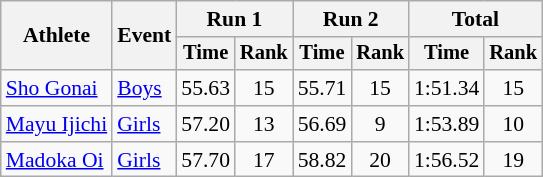<table class="wikitable" style="font-size:90%">
<tr>
<th rowspan="2">Athlete</th>
<th rowspan="2">Event</th>
<th colspan="2">Run 1</th>
<th colspan="2">Run 2</th>
<th colspan="2">Total</th>
</tr>
<tr style="font-size:95%">
<th>Time</th>
<th>Rank</th>
<th>Time</th>
<th>Rank</th>
<th>Time</th>
<th>Rank</th>
</tr>
<tr align=center>
<td align=left><a href='#'>Sho Gonai</a></td>
<td align=left><a href='#'>Boys</a></td>
<td>55.63</td>
<td>15</td>
<td>55.71</td>
<td>15</td>
<td>1:51.34</td>
<td>15</td>
</tr>
<tr align=center>
<td align=left><a href='#'>Mayu Ijichi</a></td>
<td align=left><a href='#'>Girls</a></td>
<td>57.20</td>
<td>13</td>
<td>56.69</td>
<td>9</td>
<td>1:53.89</td>
<td>10</td>
</tr>
<tr align=center>
<td align=left><a href='#'>Madoka Oi</a></td>
<td align=left><a href='#'>Girls</a></td>
<td>57.70</td>
<td>17</td>
<td>58.82</td>
<td>20</td>
<td>1:56.52</td>
<td>19</td>
</tr>
</table>
